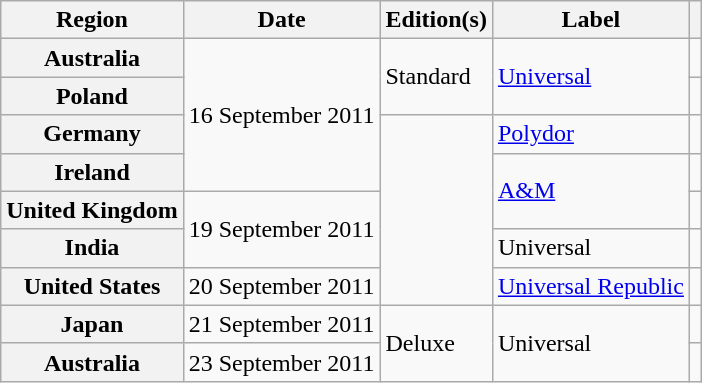<table class="wikitable plainrowheaders">
<tr>
<th scope="col">Region</th>
<th scope="col">Date</th>
<th scope="col">Edition(s)</th>
<th scope="col">Label</th>
<th scope="col"></th>
</tr>
<tr>
<th scope="row">Australia</th>
<td rowspan="4">16 September 2011</td>
<td rowspan="2">Standard</td>
<td rowspan="2"><a href='#'>Universal</a></td>
<td align="center"></td>
</tr>
<tr>
<th scope="row">Poland</th>
<td align="center"></td>
</tr>
<tr>
<th scope="row">Germany</th>
<td rowspan="5"></td>
<td><a href='#'>Polydor</a></td>
<td align="center"></td>
</tr>
<tr>
<th scope="row">Ireland</th>
<td rowspan="2"><a href='#'>A&M</a></td>
<td align="center"></td>
</tr>
<tr>
<th scope="row">United Kingdom</th>
<td rowspan="2">19 September 2011</td>
<td align="center"></td>
</tr>
<tr>
<th scope="row">India</th>
<td>Universal</td>
<td align="center"></td>
</tr>
<tr>
<th scope="row">United States</th>
<td>20 September 2011</td>
<td><a href='#'>Universal Republic</a></td>
<td align="center"></td>
</tr>
<tr>
<th scope="row">Japan</th>
<td>21 September 2011</td>
<td rowspan="2">Deluxe</td>
<td rowspan="2">Universal</td>
<td align="center"></td>
</tr>
<tr>
<th scope="row">Australia</th>
<td>23 September 2011</td>
<td align="center"></td>
</tr>
</table>
